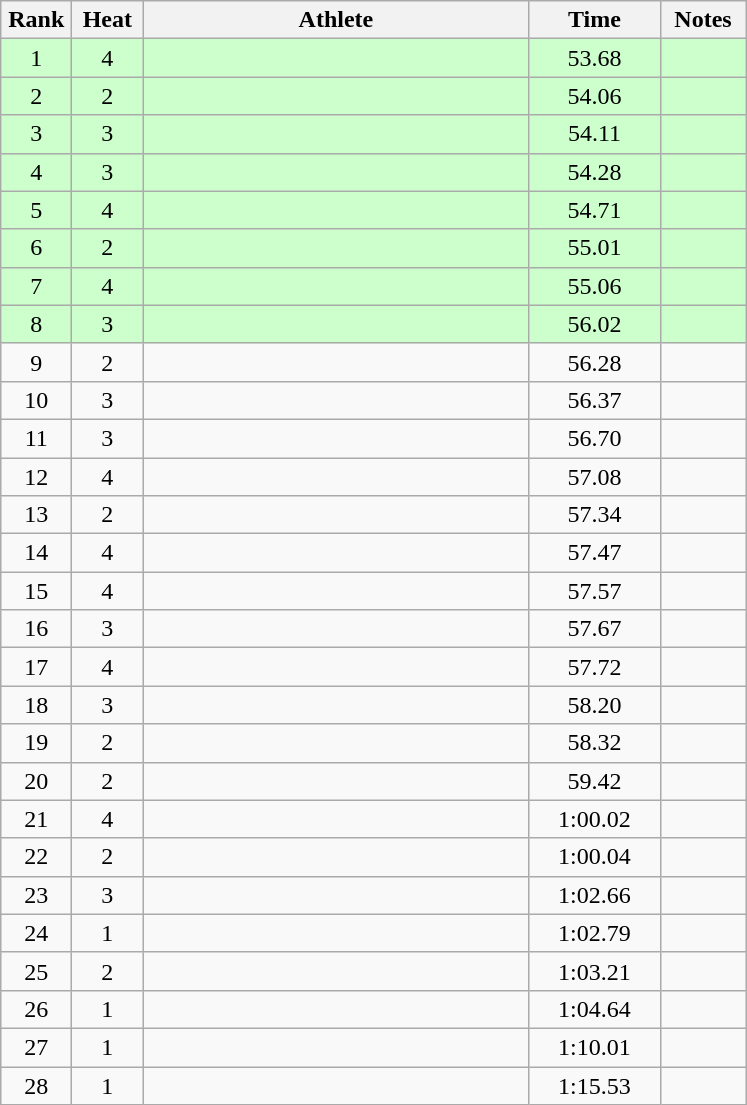<table class="wikitable" style="text-align:center">
<tr>
<th width=40>Rank</th>
<th width=40>Heat</th>
<th width=250>Athlete</th>
<th width=80>Time</th>
<th width=50>Notes</th>
</tr>
<tr bgcolor=ccffcc>
<td>1</td>
<td>4</td>
<td align=left></td>
<td>53.68</td>
<td></td>
</tr>
<tr bgcolor=ccffcc>
<td>2</td>
<td>2</td>
<td align=left></td>
<td>54.06</td>
<td></td>
</tr>
<tr bgcolor=ccffcc>
<td>3</td>
<td>3</td>
<td align=left></td>
<td>54.11</td>
<td></td>
</tr>
<tr bgcolor=ccffcc>
<td>4</td>
<td>3</td>
<td align=left></td>
<td>54.28</td>
<td></td>
</tr>
<tr bgcolor=ccffcc>
<td>5</td>
<td>4</td>
<td align=left></td>
<td>54.71</td>
<td></td>
</tr>
<tr bgcolor=ccffcc>
<td>6</td>
<td>2</td>
<td align=left></td>
<td>55.01</td>
<td></td>
</tr>
<tr bgcolor=ccffcc>
<td>7</td>
<td>4</td>
<td align=left></td>
<td>55.06</td>
<td></td>
</tr>
<tr bgcolor=ccffcc>
<td>8</td>
<td>3</td>
<td align=left></td>
<td>56.02</td>
<td></td>
</tr>
<tr>
<td>9</td>
<td>2</td>
<td align=left></td>
<td>56.28</td>
<td></td>
</tr>
<tr>
<td>10</td>
<td>3</td>
<td align=left></td>
<td>56.37</td>
<td></td>
</tr>
<tr>
<td>11</td>
<td>3</td>
<td align=left></td>
<td>56.70</td>
<td></td>
</tr>
<tr>
<td>12</td>
<td>4</td>
<td align=left></td>
<td>57.08</td>
<td></td>
</tr>
<tr>
<td>13</td>
<td>2</td>
<td align=left></td>
<td>57.34</td>
<td></td>
</tr>
<tr>
<td>14</td>
<td>4</td>
<td align=left></td>
<td>57.47</td>
<td></td>
</tr>
<tr>
<td>15</td>
<td>4</td>
<td align=left></td>
<td>57.57</td>
<td></td>
</tr>
<tr>
<td>16</td>
<td>3</td>
<td align=left></td>
<td>57.67</td>
<td></td>
</tr>
<tr>
<td>17</td>
<td>4</td>
<td align=left></td>
<td>57.72</td>
<td></td>
</tr>
<tr>
<td>18</td>
<td>3</td>
<td align=left></td>
<td>58.20</td>
<td></td>
</tr>
<tr>
<td>19</td>
<td>2</td>
<td align=left></td>
<td>58.32</td>
<td></td>
</tr>
<tr>
<td>20</td>
<td>2</td>
<td align=left></td>
<td>59.42</td>
<td></td>
</tr>
<tr>
<td>21</td>
<td>4</td>
<td align=left></td>
<td>1:00.02</td>
<td></td>
</tr>
<tr>
<td>22</td>
<td>2</td>
<td align=left></td>
<td>1:00.04</td>
<td></td>
</tr>
<tr>
<td>23</td>
<td>3</td>
<td align=left></td>
<td>1:02.66</td>
<td></td>
</tr>
<tr>
<td>24</td>
<td>1</td>
<td align=left></td>
<td>1:02.79</td>
<td></td>
</tr>
<tr>
<td>25</td>
<td>2</td>
<td align=left></td>
<td>1:03.21</td>
<td></td>
</tr>
<tr>
<td>26</td>
<td>1</td>
<td align=left></td>
<td>1:04.64</td>
<td></td>
</tr>
<tr>
<td>27</td>
<td>1</td>
<td align=left></td>
<td>1:10.01</td>
<td></td>
</tr>
<tr>
<td>28</td>
<td>1</td>
<td align=left></td>
<td>1:15.53</td>
<td></td>
</tr>
</table>
